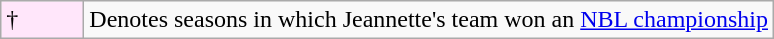<table class ="wikitable">
<tr>
<td style="background:#ffe6fa; width:3em;">†</td>
<td>Denotes seasons in which Jeannette's team won an <a href='#'>NBL championship</a></td>
</tr>
</table>
